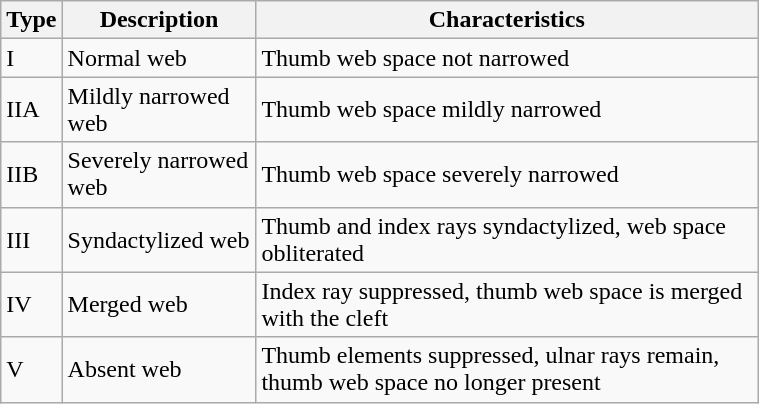<table class="wikitable" width="40%">
<tr>
<th>Type</th>
<th>Description</th>
<th>Characteristics</th>
</tr>
<tr>
<td>I</td>
<td>Normal web</td>
<td>Thumb web space not narrowed</td>
</tr>
<tr>
<td>IIA</td>
<td>Mildly narrowed web</td>
<td>Thumb web space mildly narrowed</td>
</tr>
<tr>
<td>IIB</td>
<td>Severely narrowed web</td>
<td>Thumb web space severely narrowed</td>
</tr>
<tr>
<td>III</td>
<td>Syndactylized web</td>
<td>Thumb and index rays syndactylized, web space obliterated</td>
</tr>
<tr>
<td>IV</td>
<td>Merged web</td>
<td>Index ray suppressed, thumb web space is merged with the cleft</td>
</tr>
<tr>
<td>V</td>
<td>Absent web</td>
<td>Thumb elements suppressed, ulnar rays remain, thumb web space no longer present</td>
</tr>
</table>
